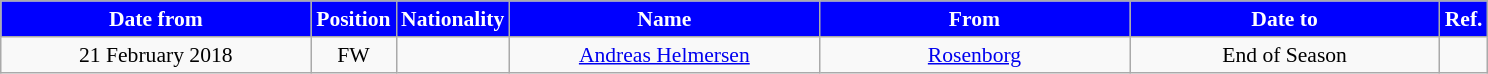<table class="wikitable" style="text-align:center; font-size:90%; ">
<tr>
<th style="background:#00f; color:white; width:200px;">Date from</th>
<th style="background:#00f; color:white; width:50px;">Position</th>
<th style="background:#00f; color:white; width:50px;">Nationality</th>
<th style="background:#00f; color:white; width:200px;">Name</th>
<th style="background:#00f; color:white; width:200px;">From</th>
<th style="background:#00f; color:white; width:200px;">Date to</th>
<th style="background:#00f; color:white; width:25px;">Ref.</th>
</tr>
<tr>
<td>21 February 2018</td>
<td>FW</td>
<td></td>
<td><a href='#'>Andreas Helmersen</a></td>
<td><a href='#'>Rosenborg</a></td>
<td>End of Season</td>
<td></td>
</tr>
</table>
